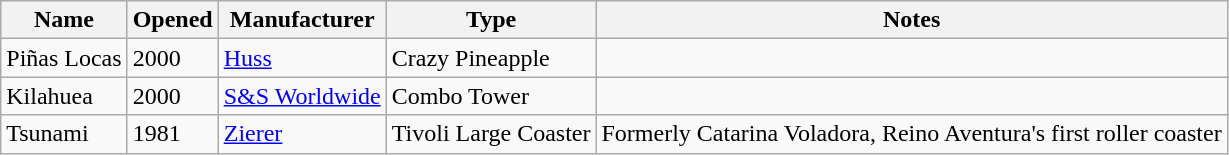<table class="wikitable sortable">
<tr>
<th>Name</th>
<th>Opened</th>
<th>Manufacturer</th>
<th>Type</th>
<th>Notes</th>
</tr>
<tr>
<td>Piñas Locas</td>
<td>2000</td>
<td><a href='#'>Huss</a></td>
<td>Crazy Pineapple</td>
<td></td>
</tr>
<tr>
<td>Kilahuea</td>
<td>2000</td>
<td><a href='#'>S&S Worldwide</a></td>
<td>Combo Tower</td>
<td></td>
</tr>
<tr>
<td>Tsunami</td>
<td>1981</td>
<td><a href='#'>Zierer</a></td>
<td>Tivoli Large Coaster</td>
<td>Formerly Catarina Voladora, Reino Aventura's first roller coaster</td>
</tr>
</table>
